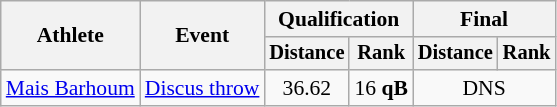<table class=wikitable style="font-size:90%">
<tr>
<th rowspan=2>Athlete</th>
<th rowspan=2>Event</th>
<th colspan=2>Qualification</th>
<th colspan=2>Final</th>
</tr>
<tr style="font-size:95%">
<th>Distance</th>
<th>Rank</th>
<th>Distance</th>
<th>Rank</th>
</tr>
<tr align=center>
<td align=left><a href='#'>Mais Barhoum</a></td>
<td align=left><a href='#'>Discus throw</a></td>
<td>36.62</td>
<td>16 <strong>qB</strong></td>
<td colspan=2>DNS</td>
</tr>
</table>
